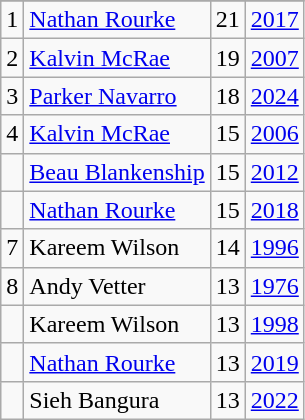<table class="wikitable">
<tr>
</tr>
<tr>
<td>1</td>
<td><a href='#'>Nathan Rourke</a></td>
<td>21</td>
<td><a href='#'>2017</a></td>
</tr>
<tr>
<td>2</td>
<td><a href='#'>Kalvin McRae</a></td>
<td>19</td>
<td><a href='#'>2007</a></td>
</tr>
<tr>
<td>3</td>
<td><a href='#'>Parker Navarro</a></td>
<td>18</td>
<td><a href='#'>2024</a></td>
</tr>
<tr>
<td>4</td>
<td><a href='#'>Kalvin McRae</a></td>
<td>15</td>
<td><a href='#'>2006</a></td>
</tr>
<tr>
<td></td>
<td><a href='#'>Beau Blankenship</a></td>
<td>15</td>
<td><a href='#'>2012</a></td>
</tr>
<tr>
<td></td>
<td><a href='#'>Nathan Rourke</a></td>
<td>15</td>
<td><a href='#'>2018</a></td>
</tr>
<tr>
<td>7</td>
<td>Kareem Wilson</td>
<td>14</td>
<td><a href='#'>1996</a></td>
</tr>
<tr>
<td>8</td>
<td>Andy Vetter</td>
<td>13</td>
<td><a href='#'>1976</a></td>
</tr>
<tr>
<td></td>
<td>Kareem Wilson</td>
<td>13</td>
<td><a href='#'>1998</a></td>
</tr>
<tr>
<td></td>
<td><a href='#'>Nathan Rourke</a></td>
<td>13</td>
<td><a href='#'>2019</a></td>
</tr>
<tr>
<td></td>
<td>Sieh Bangura</td>
<td>13</td>
<td><a href='#'>2022</a></td>
</tr>
</table>
